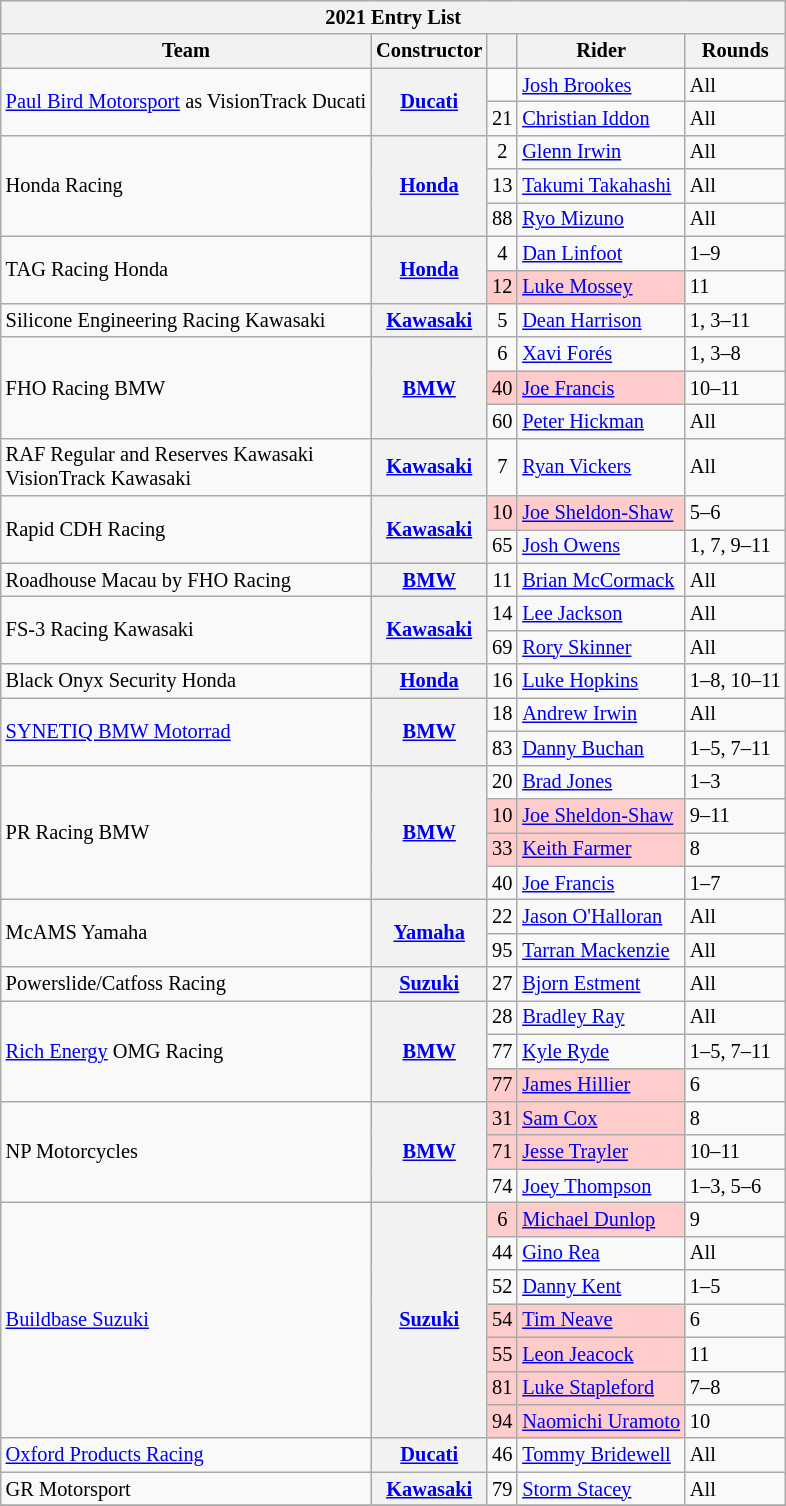<table class="wikitable" style="font-size: 85%;">
<tr>
<th colspan=5>2021 Entry List</th>
</tr>
<tr>
<th>Team</th>
<th>Constructor</th>
<th></th>
<th>Rider</th>
<th>Rounds</th>
</tr>
<tr>
<td rowspan=2><a href='#'>Paul Bird Motorsport</a> as VisionTrack Ducati</td>
<th rowspan=2><a href='#'>Ducati</a></th>
<td align=center></td>
<td> <a href='#'>Josh Brookes</a></td>
<td>All</td>
</tr>
<tr>
<td align=center>21</td>
<td> <a href='#'>Christian Iddon</a></td>
<td>All</td>
</tr>
<tr>
<td rowspan=3>Honda Racing</td>
<th rowspan=3><a href='#'>Honda</a></th>
<td align=center>2</td>
<td> <a href='#'>Glenn Irwin</a></td>
<td>All</td>
</tr>
<tr>
<td align=center>13</td>
<td> <a href='#'>Takumi Takahashi</a></td>
<td>All</td>
</tr>
<tr>
<td align=center>88</td>
<td> <a href='#'>Ryo Mizuno</a></td>
<td>All</td>
</tr>
<tr>
<td rowspan=2>TAG Racing Honda</td>
<th rowspan=2><a href='#'>Honda</a></th>
<td align=center>4</td>
<td> <a href='#'>Dan Linfoot</a></td>
<td>1–9</td>
</tr>
<tr>
<td style="background:#ffcccc;" align=center>12</td>
<td style="background:#ffcccc;"> <a href='#'>Luke Mossey</a></td>
<td>11</td>
</tr>
<tr>
<td>Silicone Engineering Racing Kawasaki</td>
<th><a href='#'>Kawasaki</a></th>
<td align=center>5</td>
<td> <a href='#'>Dean Harrison</a></td>
<td>1, 3–11</td>
</tr>
<tr>
<td rowspan=3>FHO Racing BMW</td>
<th rowspan=3><a href='#'>BMW</a></th>
<td align=center>6</td>
<td> <a href='#'>Xavi Forés</a></td>
<td>1, 3–8</td>
</tr>
<tr>
<td style="background:#ffcccc;" align=center>40</td>
<td style="background:#ffcccc;"> <a href='#'>Joe Francis</a></td>
<td>10–11</td>
</tr>
<tr>
<td align=center>60</td>
<td> <a href='#'>Peter Hickman</a></td>
<td>All</td>
</tr>
<tr>
<td>RAF Regular and Reserves Kawasaki<br>VisionTrack Kawasaki</td>
<th><a href='#'>Kawasaki</a></th>
<td align=center>7</td>
<td> <a href='#'>Ryan Vickers</a></td>
<td>All</td>
</tr>
<tr>
<td rowspan=2>Rapid CDH Racing</td>
<th rowspan=2><a href='#'>Kawasaki</a></th>
<td style="background:#ffcccc;" align=center>10</td>
<td style="background:#ffcccc;"> <a href='#'>Joe Sheldon-Shaw</a></td>
<td>5–6</td>
</tr>
<tr>
<td align=center>65</td>
<td> <a href='#'>Josh Owens</a></td>
<td>1, 7, 9–11</td>
</tr>
<tr>
<td>Roadhouse Macau by FHO Racing</td>
<th><a href='#'>BMW</a></th>
<td align=center>11</td>
<td> <a href='#'>Brian McCormack</a></td>
<td>All</td>
</tr>
<tr>
<td rowspan=2>FS-3 Racing Kawasaki</td>
<th rowspan=2><a href='#'>Kawasaki</a></th>
<td align=center>14</td>
<td> <a href='#'>Lee Jackson</a></td>
<td>All</td>
</tr>
<tr>
<td align=center>69</td>
<td> <a href='#'>Rory Skinner</a></td>
<td>All</td>
</tr>
<tr>
<td>Black Onyx Security Honda</td>
<th><a href='#'>Honda</a></th>
<td align=center>16</td>
<td> <a href='#'>Luke Hopkins</a></td>
<td>1–8, 10–11</td>
</tr>
<tr>
<td rowspan=2><a href='#'>SYNETIQ BMW Motorrad</a></td>
<th rowspan=2><a href='#'>BMW</a></th>
<td align=center>18</td>
<td> <a href='#'>Andrew Irwin</a></td>
<td>All</td>
</tr>
<tr>
<td align=center>83</td>
<td> <a href='#'>Danny Buchan</a></td>
<td>1–5, 7–11</td>
</tr>
<tr>
<td rowspan=4>PR Racing BMW</td>
<th rowspan=4><a href='#'>BMW</a></th>
<td align=center>20</td>
<td> <a href='#'>Brad Jones</a></td>
<td>1–3</td>
</tr>
<tr>
<td style="background: #ffcccc;" align=center>10</td>
<td style="background: #ffcccc;"> <a href='#'>Joe Sheldon-Shaw</a></td>
<td>9–11</td>
</tr>
<tr>
<td style="background: #ffcccc;" align=center>33</td>
<td style="background: #ffcccc;"> <a href='#'>Keith Farmer</a></td>
<td>8</td>
</tr>
<tr>
<td align=center>40</td>
<td> <a href='#'>Joe Francis</a></td>
<td>1–7</td>
</tr>
<tr>
<td rowspan=2>McAMS Yamaha</td>
<th rowspan=2><a href='#'>Yamaha</a></th>
<td align=center>22</td>
<td> <a href='#'>Jason O'Halloran</a></td>
<td>All</td>
</tr>
<tr>
<td align=center>95</td>
<td> <a href='#'>Tarran Mackenzie</a></td>
<td>All</td>
</tr>
<tr>
<td>Powerslide/Catfoss Racing</td>
<th><a href='#'>Suzuki</a></th>
<td align=center>27</td>
<td> <a href='#'>Bjorn Estment</a></td>
<td>All</td>
</tr>
<tr>
<td rowspan=3><a href='#'>Rich Energy</a> OMG Racing</td>
<th rowspan=3><a href='#'>BMW</a></th>
<td align=center>28</td>
<td> <a href='#'>Bradley Ray</a></td>
<td>All</td>
</tr>
<tr>
<td align=center>77</td>
<td> <a href='#'>Kyle Ryde</a></td>
<td>1–5, 7–11</td>
</tr>
<tr>
<td style="background: #ffcccc;" align=center>77</td>
<td style="background: #ffcccc;"> <a href='#'>James Hillier</a></td>
<td>6</td>
</tr>
<tr>
<td rowspan=3>NP Motorcycles</td>
<th rowspan=3><a href='#'>BMW</a></th>
<td style="background: #ffcccc;" align=center>31</td>
<td style="background: #ffcccc;"> <a href='#'>Sam Cox</a></td>
<td>8</td>
</tr>
<tr>
<td style="background: #ffcccc;" align=center>71</td>
<td style="background: #ffcccc;"> <a href='#'>Jesse Trayler</a></td>
<td>10–11</td>
</tr>
<tr>
<td align=center>74</td>
<td> <a href='#'>Joey Thompson</a></td>
<td>1–3, 5–6</td>
</tr>
<tr>
<td rowspan=7><a href='#'>Buildbase Suzuki</a></td>
<th rowspan=7><a href='#'>Suzuki</a></th>
<td style="background: #ffcccc;" align=center>6</td>
<td style="background: #ffcccc;"> <a href='#'>Michael Dunlop</a></td>
<td>9</td>
</tr>
<tr>
<td align=center>44</td>
<td> <a href='#'>Gino Rea</a></td>
<td>All</td>
</tr>
<tr>
<td align=center>52</td>
<td> <a href='#'>Danny Kent</a></td>
<td>1–5</td>
</tr>
<tr>
<td style="background: #ffcccc;" align=center>54</td>
<td style="background: #ffcccc;"> <a href='#'>Tim Neave</a></td>
<td>6</td>
</tr>
<tr>
<td style="background: #ffcccc;" align=center>55</td>
<td style="background: #ffcccc;"> <a href='#'>Leon Jeacock</a></td>
<td>11</td>
</tr>
<tr>
<td style="background: #ffcccc;" align=center>81</td>
<td style="background: #ffcccc;"> <a href='#'>Luke Stapleford</a></td>
<td>7–8</td>
</tr>
<tr>
<td style="background: #ffcccc;" align=center>94</td>
<td style="background: #ffcccc;"> <a href='#'>Naomichi Uramoto</a></td>
<td>10</td>
</tr>
<tr>
<td><a href='#'>Oxford Products Racing</a></td>
<th><a href='#'>Ducati</a></th>
<td align=center>46</td>
<td> <a href='#'>Tommy Bridewell</a></td>
<td>All</td>
</tr>
<tr>
<td>GR Motorsport</td>
<th><a href='#'>Kawasaki</a></th>
<td align=center>79</td>
<td> <a href='#'>Storm Stacey</a></td>
<td>All</td>
</tr>
<tr>
</tr>
</table>
